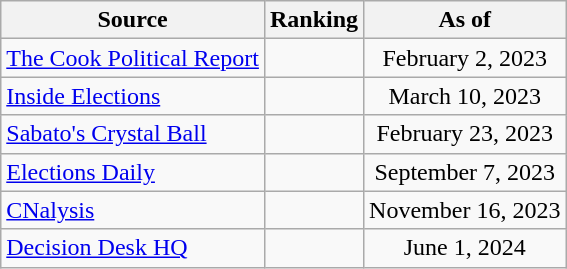<table class="wikitable" style="text-align:center">
<tr>
<th>Source</th>
<th>Ranking</th>
<th>As of</th>
</tr>
<tr>
<td align=left><a href='#'>The Cook Political Report</a></td>
<td></td>
<td>February 2, 2023</td>
</tr>
<tr>
<td align=left><a href='#'>Inside Elections</a></td>
<td></td>
<td>March 10, 2023</td>
</tr>
<tr>
<td align=left><a href='#'>Sabato's Crystal Ball</a></td>
<td></td>
<td>February 23, 2023</td>
</tr>
<tr>
<td align=left><a href='#'>Elections Daily</a></td>
<td></td>
<td>September 7, 2023</td>
</tr>
<tr>
<td align=left><a href='#'>CNalysis</a></td>
<td></td>
<td>November 16, 2023</td>
</tr>
<tr>
<td align=left><a href='#'>Decision Desk HQ</a></td>
<td></td>
<td>June 1, 2024</td>
</tr>
</table>
